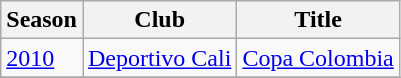<table class="wikitable">
<tr>
<th>Season</th>
<th>Club</th>
<th>Title</th>
</tr>
<tr>
<td><a href='#'>2010</a></td>
<td><a href='#'>Deportivo Cali</a></td>
<td><a href='#'>Copa Colombia</a></td>
</tr>
<tr>
</tr>
</table>
